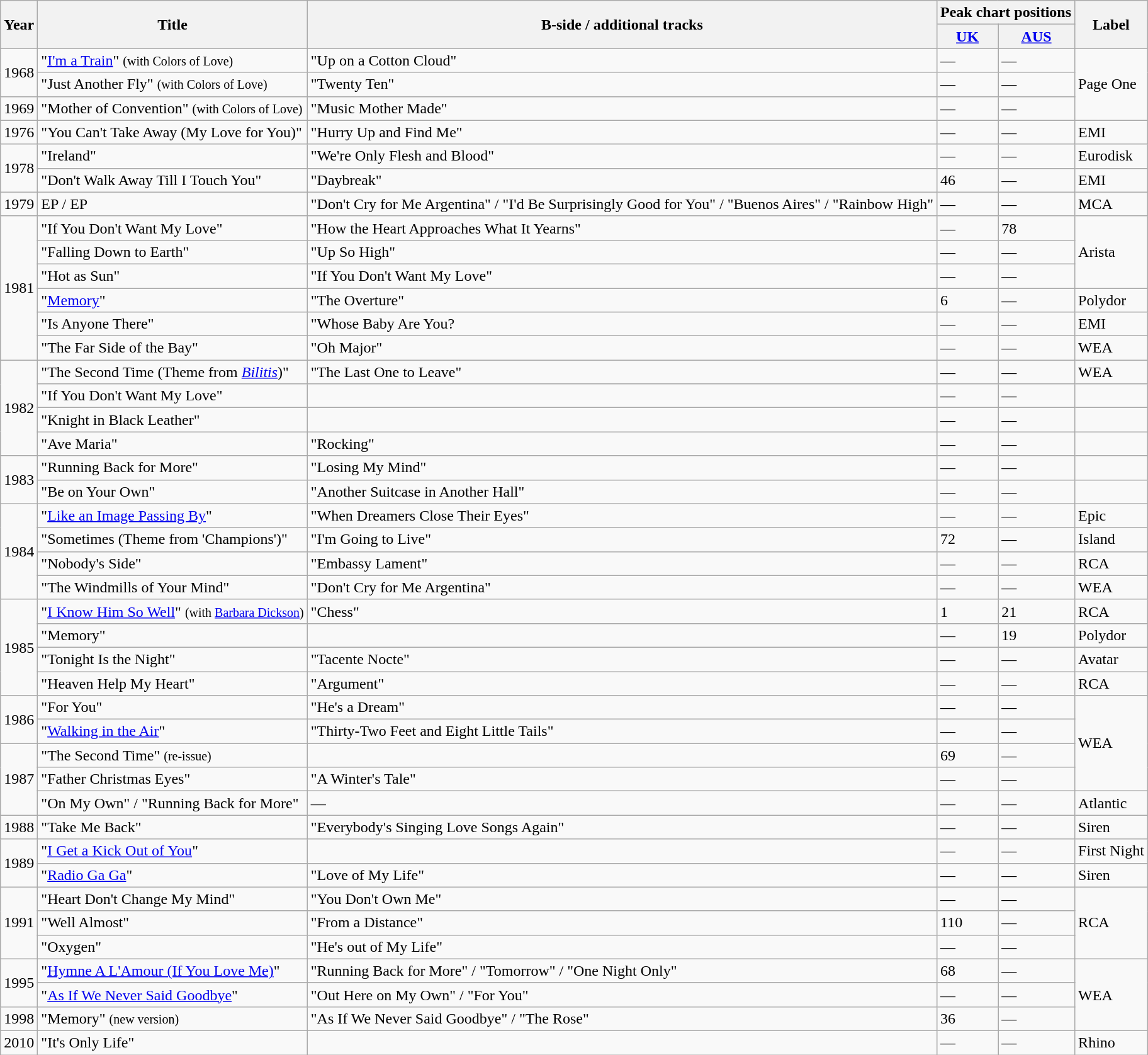<table class=wikitable>
<tr>
<th scope="col" rowspan="2">Year</th>
<th scope="col" rowspan="2">Title</th>
<th scope="col" rowspan="2">B-side / additional tracks</th>
<th scope="col" colspan="2">Peak chart positions</th>
<th scope="col" rowspan="2">Label</th>
</tr>
<tr>
<th scope="col"><a href='#'>UK</a><br></th>
<th scope="col"><a href='#'>AUS</a><br></th>
</tr>
<tr>
<td rowspan="2">1968</td>
<td>"<a href='#'>I'm a Train</a>" <small>(with Colors of Love)</small></td>
<td>"Up on a Cotton Cloud"</td>
<td>—</td>
<td>—</td>
<td rowspan="3">Page One</td>
</tr>
<tr>
<td>"Just Another Fly" <small>(with Colors of Love)</small></td>
<td>"Twenty Ten"</td>
<td>—</td>
<td>—</td>
</tr>
<tr>
<td>1969</td>
<td>"Mother of Convention" <small>(with Colors of Love)</small></td>
<td>"Music Mother Made"</td>
<td>—</td>
<td>—</td>
</tr>
<tr>
<td>1976</td>
<td>"You Can't Take Away (My Love for You)"</td>
<td>"Hurry Up and Find Me"</td>
<td>—</td>
<td>—</td>
<td>EMI</td>
</tr>
<tr>
<td rowspan="2">1978</td>
<td>"Ireland"</td>
<td>"We're Only Flesh and Blood"</td>
<td>—</td>
<td>—</td>
<td>Eurodisk</td>
</tr>
<tr>
<td>"Don't Walk Away Till I Touch You"</td>
<td>"Daybreak"</td>
<td>46</td>
<td>—</td>
<td>EMI</td>
</tr>
<tr>
<td>1979</td>
<td>EP / EP</td>
<td>"Don't Cry for Me Argentina" / "I'd Be Surprisingly Good for You" / "Buenos Aires" / "Rainbow High"</td>
<td>—</td>
<td>—</td>
<td>MCA</td>
</tr>
<tr>
<td rowspan="6">1981</td>
<td>"If You Don't Want My Love"</td>
<td>"How the Heart Approaches What It Yearns"</td>
<td>—</td>
<td>78</td>
<td rowspan="3">Arista</td>
</tr>
<tr>
<td>"Falling Down to Earth"</td>
<td>"Up So High"</td>
<td>—</td>
<td>—</td>
</tr>
<tr>
<td>"Hot as Sun"</td>
<td>"If You Don't Want My Love"</td>
<td>—</td>
<td>—</td>
</tr>
<tr>
<td>"<a href='#'>Memory</a>"</td>
<td>"The Overture"</td>
<td>6</td>
<td>—</td>
<td>Polydor</td>
</tr>
<tr>
<td>"Is Anyone There"</td>
<td>"Whose Baby Are You?</td>
<td>—</td>
<td>—</td>
<td>EMI</td>
</tr>
<tr>
<td>"The Far Side of the Bay"</td>
<td>"Oh Major"</td>
<td>—</td>
<td>—</td>
<td>WEA</td>
</tr>
<tr>
<td rowspan="4">1982</td>
<td>"The Second Time (Theme from <em><a href='#'>Bilitis</a></em>)"</td>
<td>"The Last One to Leave"</td>
<td>—</td>
<td>—</td>
<td>WEA</td>
</tr>
<tr>
<td>"If You Don't Want My Love"</td>
<td></td>
<td>—</td>
<td>—</td>
<td></td>
</tr>
<tr>
<td>"Knight in Black Leather"</td>
<td></td>
<td>—</td>
<td>—</td>
<td></td>
</tr>
<tr>
<td>"Ave Maria"</td>
<td>"Rocking"</td>
<td>—</td>
<td>—</td>
<td></td>
</tr>
<tr>
<td rowspan="2">1983</td>
<td>"Running Back for More"</td>
<td>"Losing My Mind"</td>
<td>—</td>
<td>—</td>
<td></td>
</tr>
<tr>
<td>"Be on Your Own"</td>
<td>"Another Suitcase in Another Hall"</td>
<td>—</td>
<td>—</td>
<td></td>
</tr>
<tr>
<td rowspan="4">1984</td>
<td>"<a href='#'>Like an Image Passing By</a>"</td>
<td>"When Dreamers Close Their Eyes"</td>
<td>—</td>
<td>—</td>
<td>Epic</td>
</tr>
<tr>
<td>"Sometimes (Theme from 'Champions')"</td>
<td>"I'm Going to Live"</td>
<td>72</td>
<td>—</td>
<td>Island</td>
</tr>
<tr>
<td>"Nobody's Side"</td>
<td>"Embassy Lament"</td>
<td>—</td>
<td>—</td>
<td>RCA</td>
</tr>
<tr>
<td>"The Windmills of Your Mind"</td>
<td>"Don't Cry for Me Argentina"</td>
<td>—</td>
<td>—</td>
<td>WEA</td>
</tr>
<tr>
<td rowspan="4">1985</td>
<td>"<a href='#'>I Know Him So Well</a>" <small>(with <a href='#'>Barbara Dickson</a>)</small></td>
<td>"Chess"</td>
<td>1</td>
<td>21</td>
<td>RCA</td>
</tr>
<tr>
<td>"Memory"</td>
<td></td>
<td>—</td>
<td>19</td>
<td>Polydor</td>
</tr>
<tr>
<td>"Tonight Is the Night"</td>
<td>"Tacente Nocte"</td>
<td>—</td>
<td>—</td>
<td>Avatar</td>
</tr>
<tr>
<td>"Heaven Help My Heart"</td>
<td>"Argument"</td>
<td>—</td>
<td>—</td>
<td>RCA</td>
</tr>
<tr>
<td rowspan="2">1986</td>
<td>"For You"</td>
<td>"He's a Dream"</td>
<td>—</td>
<td>—</td>
<td rowspan="4">WEA</td>
</tr>
<tr>
<td>"<a href='#'>Walking in the Air</a>"</td>
<td>"Thirty-Two Feet and Eight Little Tails"</td>
<td>—</td>
<td>—</td>
</tr>
<tr>
<td rowspan="3">1987</td>
<td>"The Second Time" <small>(re-issue)</small></td>
<td></td>
<td>69</td>
<td>—</td>
</tr>
<tr>
<td>"Father Christmas Eyes"</td>
<td>"A Winter's Tale"</td>
<td>—</td>
<td>—</td>
</tr>
<tr>
<td>"On My Own" / "Running Back for More"</td>
<td>—</td>
<td>—</td>
<td>—</td>
<td>Atlantic</td>
</tr>
<tr>
<td>1988</td>
<td>"Take Me Back"</td>
<td>"Everybody's Singing Love Songs Again"</td>
<td>—</td>
<td>—</td>
<td>Siren</td>
</tr>
<tr>
<td rowspan="2">1989</td>
<td>"<a href='#'>I Get a Kick Out of You</a>"</td>
<td></td>
<td>—</td>
<td>—</td>
<td>First Night</td>
</tr>
<tr>
<td>"<a href='#'>Radio Ga Ga</a>"</td>
<td>"Love of My Life"</td>
<td>—</td>
<td>—</td>
<td>Siren</td>
</tr>
<tr>
<td rowspan="3">1991</td>
<td>"Heart Don't Change My Mind"</td>
<td>"You Don't Own Me"</td>
<td>—</td>
<td>—</td>
<td rowspan="3">RCA</td>
</tr>
<tr>
<td>"Well Almost"</td>
<td>"From a Distance"</td>
<td>110</td>
<td>—</td>
</tr>
<tr>
<td>"Oxygen"</td>
<td>"He's out of My Life"</td>
<td>—</td>
<td>—</td>
</tr>
<tr>
<td rowspan="2">1995</td>
<td>"<a href='#'>Hymne A L'Amour (If You Love Me)</a>"</td>
<td>"Running Back for More" / "Tomorrow" / "One Night Only"</td>
<td>68</td>
<td>—</td>
<td rowspan="3">WEA</td>
</tr>
<tr>
<td>"<a href='#'>As If We Never Said Goodbye</a>"</td>
<td>"Out Here on My Own" / "For You"</td>
<td>—</td>
<td>—</td>
</tr>
<tr>
<td>1998</td>
<td>"Memory" <small>(new version)</small></td>
<td>"As If We Never Said Goodbye" / "The Rose"</td>
<td>36</td>
<td>—</td>
</tr>
<tr>
<td>2010</td>
<td>"It's Only Life"</td>
<td></td>
<td>—</td>
<td>—</td>
<td>Rhino</td>
</tr>
</table>
